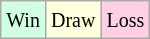<table class="wikitable">
<tr>
<td style="background-color: #d0ffe3;"><small>Win</small></td>
<td style="background-color: #FFFFDD;"><small>Draw</small></td>
<td style="background-color: #ffd0e3;"><small>Loss</small></td>
</tr>
</table>
